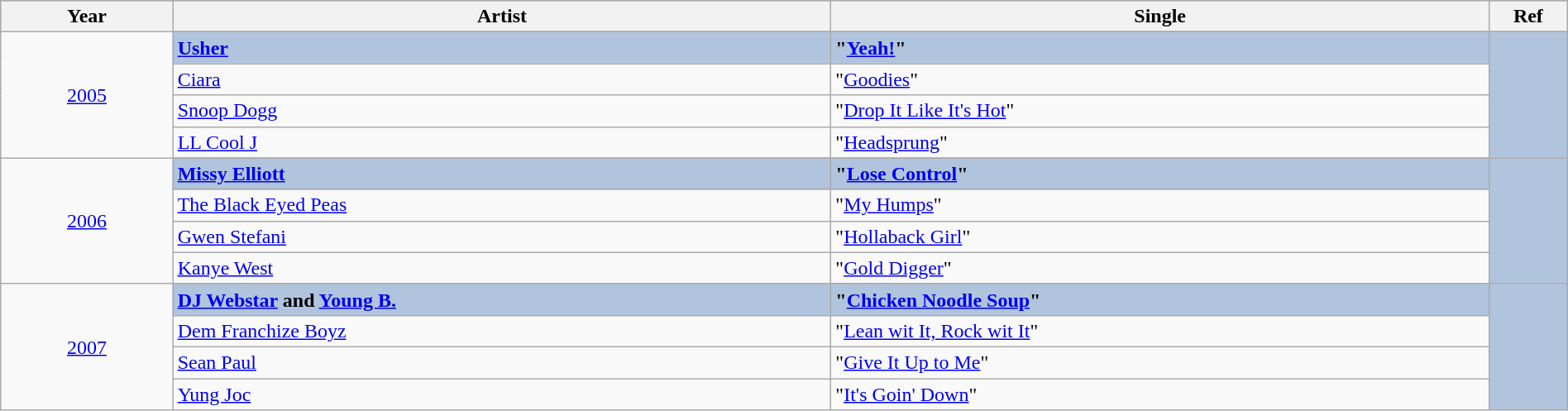<table class="wikitable" style="width:100%;">
<tr style="background:#bebebe;">
<th style="width:11%;">Year</th>
<th style="width:42%;">Artist</th>
<th style="width:42%;">Single</th>
<th style="width:5%;">Ref</th>
</tr>
<tr>
<td rowspan="5" align="center"><a href='#'>2005</a></td>
</tr>
<tr style="background:#B0C4DE">
<td><strong><a href='#'>Usher</a> </strong></td>
<td><strong>"<a href='#'>Yeah!</a>"</strong></td>
<td rowspan="5" align="center"></td>
</tr>
<tr>
<td><a href='#'>Ciara</a> </td>
<td>"<a href='#'>Goodies</a>"</td>
</tr>
<tr>
<td><a href='#'>Snoop Dogg</a> </td>
<td>"<a href='#'>Drop It Like It's Hot</a>"</td>
</tr>
<tr>
<td><a href='#'>LL Cool J</a></td>
<td>"<a href='#'>Headsprung</a>"</td>
</tr>
<tr>
<td rowspan="5" align="center"><a href='#'>2006</a></td>
</tr>
<tr style="background:#B0C4DE">
<td><strong><a href='#'>Missy Elliott</a> </strong></td>
<td><strong>"<a href='#'>Lose Control</a>"</strong></td>
<td rowspan="5" align="center"></td>
</tr>
<tr>
<td><a href='#'>The Black Eyed Peas</a></td>
<td>"<a href='#'>My Humps</a>"</td>
</tr>
<tr>
<td><a href='#'>Gwen Stefani</a></td>
<td>"<a href='#'>Hollaback Girl</a>"</td>
</tr>
<tr>
<td><a href='#'>Kanye West</a> </td>
<td>"<a href='#'>Gold Digger</a>"</td>
</tr>
<tr>
<td rowspan="5" align="center"><a href='#'>2007</a></td>
</tr>
<tr style="background:#B0C4DE">
<td><strong><a href='#'>DJ Webstar</a> and <a href='#'>Young B.</a> </strong></td>
<td><strong>"<a href='#'>Chicken Noodle Soup</a>"</strong></td>
<td rowspan="4" align="center"></td>
</tr>
<tr>
<td><a href='#'>Dem Franchize Boyz</a> </td>
<td>"<a href='#'>Lean wit It, Rock wit It</a>"</td>
</tr>
<tr>
<td><a href='#'>Sean Paul</a></td>
<td>"<a href='#'>Give It Up to Me</a>"</td>
</tr>
<tr>
<td><a href='#'>Yung Joc</a></td>
<td>"<a href='#'>It's Goin' Down</a>"</td>
</tr>
</table>
